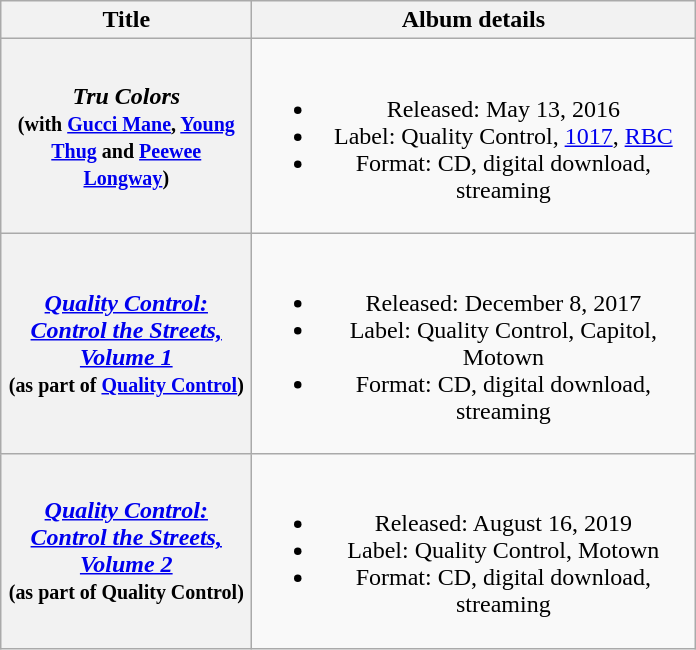<table class="wikitable plainrowheaders" style="text-align:center;">
<tr>
<th scope="col" style="width:10em;">Title</th>
<th scope="col" style="width:18em;">Album details</th>
</tr>
<tr>
<th scope="row"><em>Tru Colors</em><br><small>(with <a href='#'>Gucci Mane</a>, <a href='#'>Young Thug</a> and <a href='#'>Peewee Longway</a>)</small></th>
<td><br><ul><li>Released: May 13, 2016</li><li>Label: Quality Control, <a href='#'>1017</a>, <a href='#'>RBC</a></li><li>Format: CD, digital download, streaming</li></ul></td>
</tr>
<tr>
<th scope="row"><em><a href='#'>Quality Control: Control the Streets, Volume 1</a></em><br><small>(as part of <a href='#'>Quality Control</a>)</small></th>
<td><br><ul><li>Released: December 8, 2017</li><li>Label: Quality Control, Capitol, Motown</li><li>Format: CD, digital download, streaming</li></ul></td>
</tr>
<tr>
<th scope="row"><em><a href='#'>Quality Control: Control the Streets, Volume 2</a></em><br><small>(as part of Quality Control)</small></th>
<td><br><ul><li>Released: August 16, 2019</li><li>Label: Quality Control, Motown</li><li>Format: CD, digital download, streaming</li></ul></td>
</tr>
</table>
